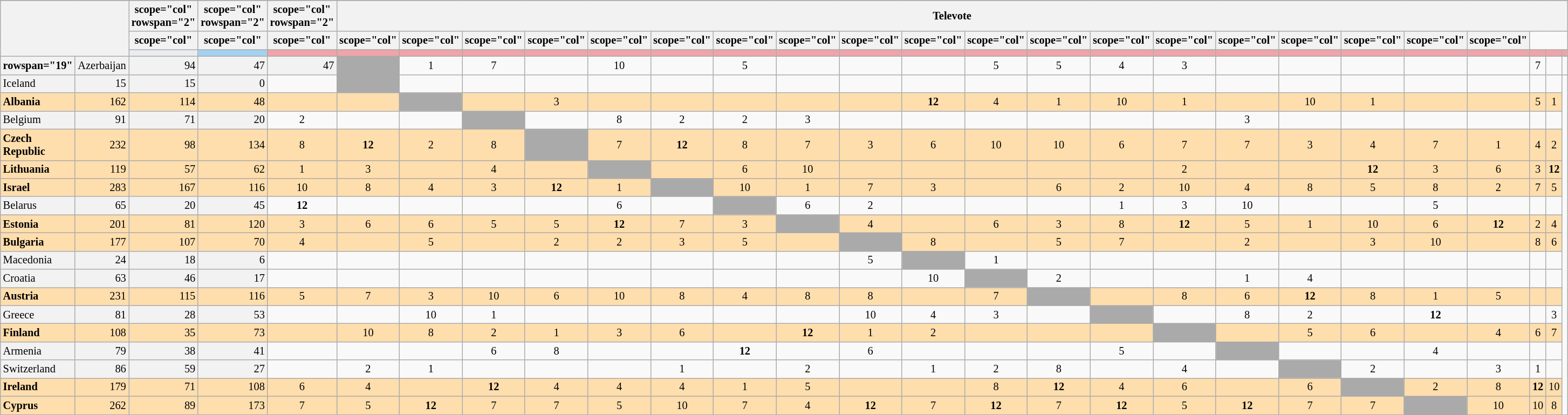<table class="wikitable plainrowheaders" style="text-align:center; font-size:85%;">
<tr>
</tr>
<tr>
<td colspan="2" rowspan="3" style="background: #F2F2F2;"></td>
<th>scope="col" rowspan="2" </th>
<th>scope="col" rowspan="2" </th>
<th>scope="col" rowspan="2" </th>
<th scope="col" colspan="22">Televote</th>
</tr>
<tr>
<th>scope="col" </th>
<th>scope="col" </th>
<th>scope="col" </th>
<th>scope="col" </th>
<th>scope="col" </th>
<th>scope="col" </th>
<th>scope="col" </th>
<th>scope="col" </th>
<th>scope="col" </th>
<th>scope="col" </th>
<th>scope="col" </th>
<th>scope="col" </th>
<th>scope="col" </th>
<th>scope="col" </th>
<th>scope="col" </th>
<th>scope="col" </th>
<th>scope="col" </th>
<th>scope="col" </th>
<th>scope="col" </th>
<th>scope="col" </th>
<th>scope="col" </th>
<th>scope="col" </th>
</tr>
<tr>
<td style="height:2px; background:#eaecf0; border-top:1px solid transparent;"></td>
<td style="background:#A4D1EF;"></td>
<td style="background:#EFA4A9;"></td>
<th style="background:#EFA4A9;"></th>
<th style="background:#EFA4A9;"></th>
<th style="background:#EFA4A9;"></th>
<th style="background:#EFA4A9;"></th>
<th style="background:#EFA4A9;"></th>
<th style="background:#EFA4A9;"></th>
<th style="background:#EFA4A9;"></th>
<th style="background:#EFA4A9;"></th>
<th style="background:#EFA4A9;"></th>
<th style="background:#EFA4A9;"></th>
<th style="background:#EFA4A9;"></th>
<th style="background:#EFA4A9;"></th>
<th style="background:#EFA4A9;"></th>
<th style="background:#EFA4A9;"></th>
<th style="background:#EFA4A9;"></th>
<th style="background:#EFA4A9;"></th>
<th style="background:#EFA4A9;"></th>
<th style="background:#EFA4A9;"></th>
<th style="background:#EFA4A9;"></th>
<th style="background:#EFA4A9;"></th>
<th style="background:#EFA4A9;"></th>
<th style="background:#EFA4A9;"></th>
</tr>
<tr>
<th>rowspan="19" </th>
<td scope="row" style="text-align:left; background:#f2f2f2;">Azerbaijan</td>
<td style="text-align:right; background:#f2f2f2;">94</td>
<td style="text-align:right; background:#f2f2f2;">47</td>
<td style="text-align:right; background:#f2f2f2;">47</td>
<td style="background:#AAAAAA;"></td>
<td>1</td>
<td>7</td>
<td></td>
<td>10</td>
<td></td>
<td>5</td>
<td></td>
<td></td>
<td></td>
<td>5</td>
<td>5</td>
<td>4</td>
<td>3</td>
<td></td>
<td></td>
<td></td>
<td></td>
<td></td>
<td>7</td>
<td></td>
<td></td>
</tr>
<tr>
<td scope="row" style="text-align:left; background:#f2f2f2;">Iceland</td>
<td style="text-align:right; background:#f2f2f2;">15</td>
<td style="text-align:right; background:#f2f2f2;">15</td>
<td style="text-align:right; background:#f2f2f2;">0</td>
<td></td>
<td style="background:#AAAAAA;"></td>
<td></td>
<td></td>
<td></td>
<td></td>
<td></td>
<td></td>
<td></td>
<td></td>
<td></td>
<td></td>
<td></td>
<td></td>
<td></td>
<td></td>
<td></td>
<td></td>
<td></td>
<td></td>
<td></td>
<td></td>
</tr>
<tr style="background:#ffdead;">
<td scope="row" style="text-align:left; font-weight:bold; background:#ffdead;">Albania</td>
<td style="text-align:right;">162</td>
<td style="text-align:right;">114</td>
<td style="text-align:right;">48</td>
<td></td>
<td></td>
<td style="background:#AAAAAA;"></td>
<td></td>
<td>3</td>
<td></td>
<td></td>
<td></td>
<td></td>
<td></td>
<td><strong>12</strong></td>
<td>4</td>
<td>1</td>
<td>10</td>
<td>1</td>
<td></td>
<td>10</td>
<td>1</td>
<td></td>
<td></td>
<td>5</td>
<td>1</td>
</tr>
<tr>
<td scope="row" style="text-align:left; background:#f2f2f2;">Belgium</td>
<td style="text-align:right; background:#f2f2f2;">91</td>
<td style="text-align:right; background:#f2f2f2;">71</td>
<td style="text-align:right; background:#f2f2f2;">20</td>
<td>2</td>
<td></td>
<td></td>
<td style="background:#AAAAAA;"></td>
<td></td>
<td>8</td>
<td>2</td>
<td>2</td>
<td>3</td>
<td></td>
<td></td>
<td></td>
<td></td>
<td></td>
<td></td>
<td>3</td>
<td></td>
<td></td>
<td></td>
<td></td>
<td></td>
<td></td>
</tr>
<tr style="background:#ffdead;">
<td scope="row" style="text-align:left; font-weight:bold; background:#ffdead;">Czech Republic</td>
<td style="text-align:right;">232</td>
<td style="text-align:right;">98</td>
<td style="text-align:right;">134</td>
<td>8</td>
<td><strong>12</strong></td>
<td>2</td>
<td>8</td>
<td style="background:#AAAAAA;"></td>
<td>7</td>
<td><strong>12</strong></td>
<td>8</td>
<td>7</td>
<td>3</td>
<td>6</td>
<td>10</td>
<td>10</td>
<td>6</td>
<td>7</td>
<td>7</td>
<td>3</td>
<td>4</td>
<td>7</td>
<td>1</td>
<td>4</td>
<td>2</td>
</tr>
<tr style="background:#ffdead;">
<td scope="row" style="text-align:left; font-weight:bold; background:#ffdead;">Lithuania</td>
<td style="text-align:right;">119</td>
<td style="text-align:right;">57</td>
<td style="text-align:right;">62</td>
<td>1</td>
<td>3</td>
<td></td>
<td>4</td>
<td></td>
<td style="background:#AAAAAA;"></td>
<td></td>
<td>6</td>
<td>10</td>
<td></td>
<td></td>
<td></td>
<td></td>
<td></td>
<td>2</td>
<td></td>
<td></td>
<td><strong>12</strong></td>
<td>3</td>
<td>6</td>
<td>3</td>
<td><strong>12</strong></td>
</tr>
<tr style="background:#ffdead;">
<td scope="row" style="text-align:left; font-weight:bold; background:#ffdead;">Israel</td>
<td style="text-align:right;">283</td>
<td style="text-align:right;">167</td>
<td style="text-align:right;">116</td>
<td>10</td>
<td>8</td>
<td>4</td>
<td>3</td>
<td><strong>12</strong></td>
<td>1</td>
<td style="background:#AAAAAA;"></td>
<td>10</td>
<td>1</td>
<td>7</td>
<td>3</td>
<td></td>
<td>6</td>
<td>2</td>
<td>10</td>
<td>4</td>
<td>8</td>
<td>5</td>
<td>8</td>
<td>2</td>
<td>7</td>
<td>5</td>
</tr>
<tr>
<td scope="row" style="text-align:left; background:#f2f2f2;">Belarus</td>
<td style="text-align:right; background:#f2f2f2;">65</td>
<td style="text-align:right; background:#f2f2f2;">20</td>
<td style="text-align:right; background:#f2f2f2;">45</td>
<td><strong>12</strong></td>
<td></td>
<td></td>
<td></td>
<td></td>
<td>6</td>
<td></td>
<td style="background:#AAAAAA;"></td>
<td>6</td>
<td>2</td>
<td></td>
<td></td>
<td></td>
<td>1</td>
<td>3</td>
<td>10</td>
<td></td>
<td></td>
<td>5</td>
<td></td>
<td></td>
<td></td>
</tr>
<tr style="background:#ffdead;">
<td scope="row" style="text-align:left; font-weight:bold; background:#ffdead;">Estonia</td>
<td style="text-align:right;">201</td>
<td style="text-align:right;">81</td>
<td style="text-align:right;">120</td>
<td>3</td>
<td>6</td>
<td>6</td>
<td>5</td>
<td>5</td>
<td><strong>12</strong></td>
<td>7</td>
<td>3</td>
<td style="background:#AAAAAA;"></td>
<td>4</td>
<td></td>
<td>6</td>
<td>3</td>
<td>8</td>
<td><strong>12</strong></td>
<td>5</td>
<td>1</td>
<td>10</td>
<td>6</td>
<td><strong>12</strong></td>
<td>2</td>
<td>4</td>
</tr>
<tr style="background:#ffdead;">
<td scope="row" style="text-align:left; font-weight:bold; background:#ffdead;">Bulgaria</td>
<td style="text-align:right;">177</td>
<td style="text-align:right;">107</td>
<td style="text-align:right;">70</td>
<td>4</td>
<td></td>
<td>5</td>
<td></td>
<td>2</td>
<td>2</td>
<td>3</td>
<td>5</td>
<td></td>
<td style="background:#AAAAAA;"></td>
<td>8</td>
<td></td>
<td>5</td>
<td>7</td>
<td></td>
<td>2</td>
<td></td>
<td>3</td>
<td>10</td>
<td></td>
<td>8</td>
<td>6</td>
</tr>
<tr>
<td scope="row" style="text-align:left; background:#f2f2f2;">Macedonia</td>
<td style="text-align:right; background:#f2f2f2;">24</td>
<td style="text-align:right; background:#f2f2f2;">18</td>
<td style="text-align:right; background:#f2f2f2;">6</td>
<td></td>
<td></td>
<td></td>
<td></td>
<td></td>
<td></td>
<td></td>
<td></td>
<td></td>
<td>5</td>
<td style="background:#AAAAAA;"></td>
<td>1</td>
<td></td>
<td></td>
<td></td>
<td></td>
<td></td>
<td></td>
<td></td>
<td></td>
<td></td>
<td></td>
</tr>
<tr>
<td scope="row" style="text-align:left; background:#f2f2f2;">Croatia</td>
<td style="text-align:right; background:#f2f2f2;">63</td>
<td style="text-align:right; background:#f2f2f2;">46</td>
<td style="text-align:right; background:#f2f2f2;">17</td>
<td></td>
<td></td>
<td></td>
<td></td>
<td></td>
<td></td>
<td></td>
<td></td>
<td></td>
<td></td>
<td>10</td>
<td style="background:#AAAAAA;"></td>
<td>2</td>
<td></td>
<td></td>
<td>1</td>
<td>4</td>
<td></td>
<td></td>
<td></td>
<td></td>
<td></td>
</tr>
<tr style="background:#ffdead;">
<td scope="row" style="text-align:left; font-weight:bold; background:#ffdead;">Austria</td>
<td style="text-align:right;">231</td>
<td style="text-align:right;">115</td>
<td style="text-align:right;">116</td>
<td>5</td>
<td>7</td>
<td>3</td>
<td>10</td>
<td>6</td>
<td>10</td>
<td>8</td>
<td>4</td>
<td>8</td>
<td>8</td>
<td></td>
<td>7</td>
<td style="background:#AAAAAA;"></td>
<td></td>
<td>8</td>
<td>6</td>
<td><strong>12</strong></td>
<td>8</td>
<td>1</td>
<td>5</td>
<td></td>
<td></td>
</tr>
<tr>
<td scope="row" style="text-align:left; background:#f2f2f2;">Greece</td>
<td style="text-align:right; background:#f2f2f2;">81</td>
<td style="text-align:right; background:#f2f2f2;">28</td>
<td style="text-align:right; background:#f2f2f2;">53</td>
<td></td>
<td></td>
<td>10</td>
<td>1</td>
<td></td>
<td></td>
<td></td>
<td></td>
<td></td>
<td>10</td>
<td>4</td>
<td>3</td>
<td></td>
<td style="background:#AAAAAA;"></td>
<td></td>
<td>8</td>
<td>2</td>
<td></td>
<td><strong>12</strong></td>
<td></td>
<td></td>
<td>3</td>
</tr>
<tr style="background:#ffdead;">
<td scope="row" style="text-align:left; font-weight:bold; background:#ffdead;">Finland</td>
<td style="text-align:right;">108</td>
<td style="text-align:right;">35</td>
<td style="text-align:right;">73</td>
<td></td>
<td>10</td>
<td>8</td>
<td>2</td>
<td>1</td>
<td>3</td>
<td>6</td>
<td></td>
<td><strong>12</strong></td>
<td>1</td>
<td>2</td>
<td></td>
<td></td>
<td></td>
<td style="background:#AAAAAA;"></td>
<td></td>
<td>5</td>
<td>6</td>
<td></td>
<td>4</td>
<td>6</td>
<td>7</td>
</tr>
<tr>
<td scope="row" style="text-align:left; background:#f2f2f2;">Armenia</td>
<td style="text-align:right; background:#f2f2f2;">79</td>
<td style="text-align:right; background:#f2f2f2;">38</td>
<td style="text-align:right; background:#f2f2f2;">41</td>
<td></td>
<td></td>
<td></td>
<td>6</td>
<td>8</td>
<td></td>
<td></td>
<td><strong>12</strong></td>
<td></td>
<td>6</td>
<td></td>
<td></td>
<td></td>
<td>5</td>
<td></td>
<td style="background:#AAAAAA;"></td>
<td></td>
<td></td>
<td>4</td>
<td></td>
<td></td>
<td></td>
</tr>
<tr>
<td scope="row" style="text-align:left; background:#f2f2f2;">Switzerland</td>
<td style="text-align:right; background:#f2f2f2;">86</td>
<td style="text-align:right; background:#f2f2f2;">59</td>
<td style="text-align:right; background:#f2f2f2;">27</td>
<td></td>
<td>2</td>
<td>1</td>
<td></td>
<td></td>
<td></td>
<td>1</td>
<td></td>
<td>2</td>
<td></td>
<td>1</td>
<td>2</td>
<td>8</td>
<td></td>
<td>4</td>
<td></td>
<td style="background:#AAAAAA;"></td>
<td>2</td>
<td></td>
<td>3</td>
<td>1</td>
<td></td>
</tr>
<tr style="background:#ffdead;">
<td scope="row" style="text-align:left; font-weight:bold; background:#ffdead;">Ireland</td>
<td style="text-align:right;">179</td>
<td style="text-align:right;">71</td>
<td style="text-align:right;">108</td>
<td>6</td>
<td>4</td>
<td></td>
<td><strong>12</strong></td>
<td>4</td>
<td>4</td>
<td>4</td>
<td>1</td>
<td>5</td>
<td></td>
<td></td>
<td>8</td>
<td><strong>12</strong></td>
<td>4</td>
<td>6</td>
<td></td>
<td>6</td>
<td style="background:#AAAAAA;"></td>
<td>2</td>
<td>8</td>
<td><strong>12</strong></td>
<td>10</td>
</tr>
<tr style="background:#ffdead;">
<td scope="row" style="text-align:left; font-weight:bold; background:#ffdead;">Cyprus</td>
<td style="text-align:right;">262</td>
<td style="text-align:right;">89</td>
<td style="text-align:right;">173</td>
<td>7</td>
<td>5</td>
<td><strong>12</strong></td>
<td>7</td>
<td>7</td>
<td>5</td>
<td>10</td>
<td>7</td>
<td>4</td>
<td><strong>12</strong></td>
<td>7</td>
<td><strong>12</strong></td>
<td>7</td>
<td><strong>12</strong></td>
<td>5</td>
<td><strong>12</strong></td>
<td>7</td>
<td>7</td>
<td style="background:#AAAAAA;"></td>
<td>10</td>
<td>10</td>
<td>8</td>
</tr>
</table>
